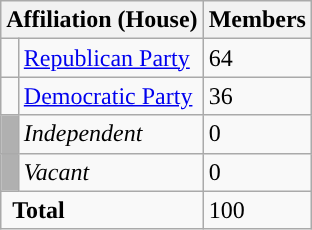<table class="wikitable">
<tr>
<th colspan="2">Affiliation (House)</th>
<th>Members</th>
</tr>
<tr>
<td style="background-color:"> </td>
<td><a href='#'>Republican Party</a></td>
<td>64</td>
</tr>
<tr>
<td style="background-color:"> </td>
<td><a href='#'>Democratic Party</a></td>
<td>36</td>
</tr>
<tr>
<td style="background:#b0b0b0"> </td>
<td><em>Independent</em></td>
<td>0</td>
</tr>
<tr>
<td style="background:#b0b0b0"> </td>
<td><em>Vacant</em></td>
<td>0</td>
</tr>
<tr>
<td colspan="2" rowspan="1"> <strong>Total</strong><br></td>
<td>100</td>
</tr>
</table>
